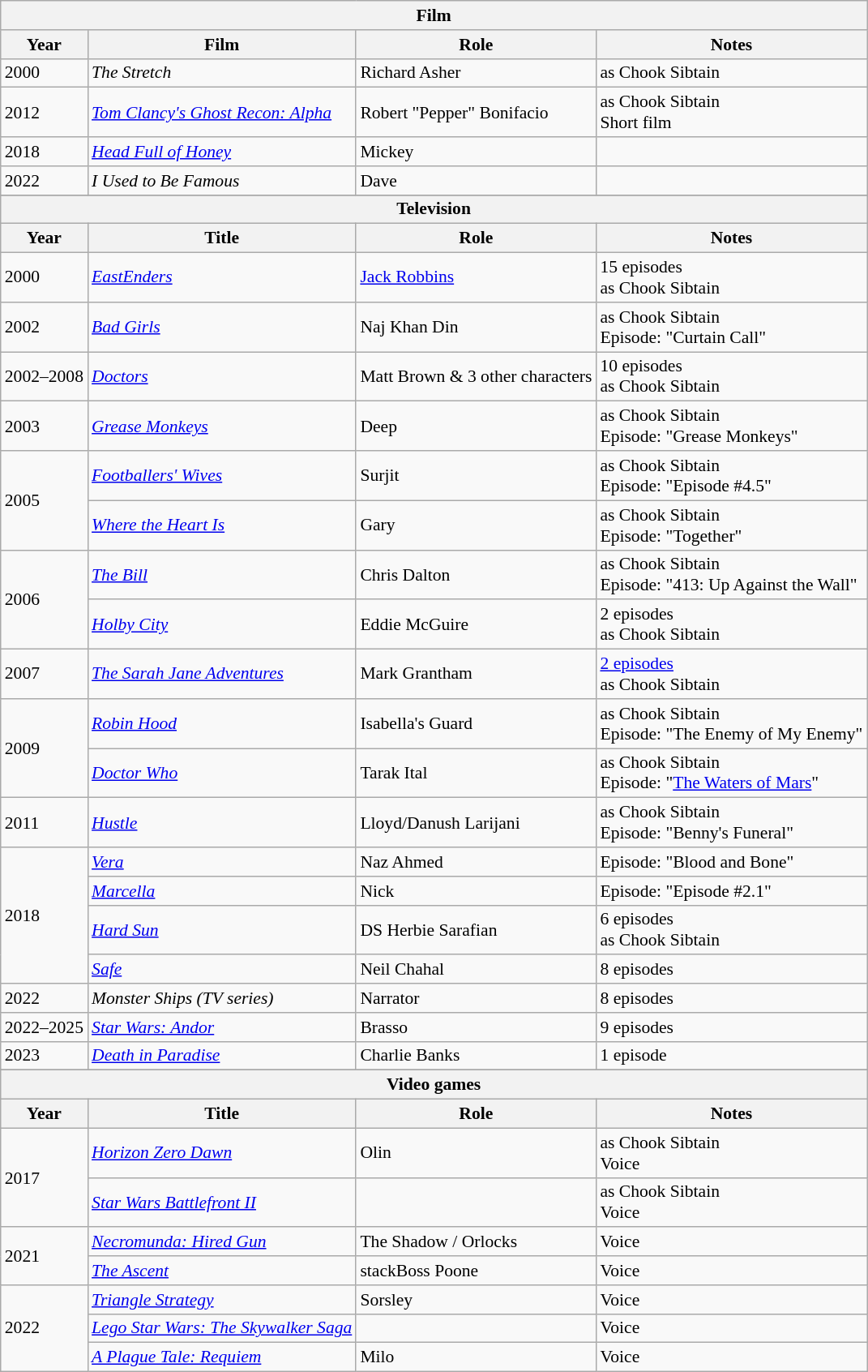<table class="wikitable" style="font-size:90%">
<tr>
<th colspan=4>Film</th>
</tr>
<tr>
<th>Year</th>
<th>Film</th>
<th>Role</th>
<th>Notes</th>
</tr>
<tr>
<td>2000</td>
<td><em>The Stretch</em></td>
<td>Richard Asher</td>
<td>as Chook Sibtain</td>
</tr>
<tr>
<td>2012</td>
<td><em><a href='#'>Tom Clancy's Ghost Recon: Alpha</a></em></td>
<td>Robert "Pepper" Bonifacio</td>
<td>as Chook Sibtain<br>Short film</td>
</tr>
<tr>
<td>2018</td>
<td><em><a href='#'>Head Full of Honey</a></em></td>
<td>Mickey</td>
<td></td>
</tr>
<tr>
<td>2022</td>
<td><em>I Used to Be Famous</em></td>
<td>Dave</td>
<td></td>
</tr>
<tr>
</tr>
<tr>
<th colspan=4>Television</th>
</tr>
<tr>
<th>Year</th>
<th>Title</th>
<th>Role</th>
<th>Notes</th>
</tr>
<tr>
<td>2000</td>
<td><em><a href='#'>EastEnders</a></em></td>
<td><a href='#'>Jack Robbins</a></td>
<td>15 episodes<br>as Chook Sibtain</td>
</tr>
<tr>
<td>2002</td>
<td><em><a href='#'>Bad Girls</a></em></td>
<td>Naj Khan Din</td>
<td>as Chook Sibtain<br>Episode: "Curtain Call"</td>
</tr>
<tr>
<td>2002–2008</td>
<td><em><a href='#'>Doctors</a></em></td>
<td>Matt Brown & 3 other characters</td>
<td>10 episodes<br>as Chook Sibtain</td>
</tr>
<tr>
<td>2003</td>
<td><em><a href='#'>Grease Monkeys</a></em></td>
<td>Deep</td>
<td>as Chook Sibtain<br>Episode: "Grease Monkeys"</td>
</tr>
<tr>
<td rowspan=2>2005</td>
<td><em><a href='#'>Footballers' Wives</a></em></td>
<td>Surjit</td>
<td>as Chook Sibtain<br>Episode: "Episode #4.5"</td>
</tr>
<tr>
<td><em><a href='#'>Where the Heart Is</a></em></td>
<td>Gary</td>
<td>as Chook Sibtain<br>Episode: "Together"</td>
</tr>
<tr>
<td rowspan=2>2006</td>
<td><em><a href='#'>The Bill</a></em></td>
<td>Chris Dalton</td>
<td>as Chook Sibtain<br>Episode: "413: Up Against the Wall"</td>
</tr>
<tr>
<td><em><a href='#'>Holby City</a></em></td>
<td>Eddie McGuire</td>
<td>2 episodes<br>as Chook Sibtain</td>
</tr>
<tr>
<td>2007</td>
<td><em><a href='#'>The Sarah Jane Adventures</a></em></td>
<td>Mark Grantham</td>
<td><a href='#'>2 episodes</a><br>as Chook Sibtain</td>
</tr>
<tr>
<td rowspan=2>2009</td>
<td><em><a href='#'>Robin Hood</a></em></td>
<td>Isabella's Guard</td>
<td>as Chook Sibtain<br>Episode: "The Enemy of My Enemy"</td>
</tr>
<tr>
<td><em><a href='#'>Doctor Who</a></em></td>
<td>Tarak Ital</td>
<td>as Chook Sibtain<br>Episode: "<a href='#'>The Waters of Mars</a>"</td>
</tr>
<tr>
<td>2011</td>
<td><em><a href='#'>Hustle</a></em></td>
<td>Lloyd/Danush Larijani</td>
<td>as Chook Sibtain<br>Episode: "Benny's Funeral"</td>
</tr>
<tr>
<td rowspan=4>2018</td>
<td><em><a href='#'>Vera</a></em></td>
<td>Naz Ahmed</td>
<td>Episode: "Blood and Bone"</td>
</tr>
<tr>
<td><em><a href='#'>Marcella</a></em></td>
<td>Nick</td>
<td>Episode: "Episode #2.1"</td>
</tr>
<tr>
<td><em><a href='#'>Hard Sun</a></em></td>
<td>DS Herbie Sarafian</td>
<td>6 episodes<br>as Chook Sibtain</td>
</tr>
<tr>
<td><em><a href='#'>Safe</a></em></td>
<td>Neil Chahal</td>
<td>8 episodes</td>
</tr>
<tr>
<td>2022</td>
<td><em>Monster Ships (TV series)</em></td>
<td>Narrator</td>
<td>8 episodes</td>
</tr>
<tr>
<td>2022–2025</td>
<td><em><a href='#'>Star Wars: Andor</a></em></td>
<td>Brasso</td>
<td>9 episodes</td>
</tr>
<tr>
<td>2023</td>
<td><em><a href='#'>Death in Paradise</a></em></td>
<td>Charlie Banks</td>
<td>1 episode</td>
</tr>
<tr>
</tr>
<tr>
<th colspan=4>Video games</th>
</tr>
<tr>
<th>Year</th>
<th>Title</th>
<th>Role</th>
<th>Notes</th>
</tr>
<tr>
<td rowspan=2>2017</td>
<td><em><a href='#'>Horizon Zero Dawn</a></em></td>
<td>Olin</td>
<td>as Chook Sibtain<br>Voice</td>
</tr>
<tr>
<td><em><a href='#'>Star Wars Battlefront II</a></em></td>
<td></td>
<td>as Chook Sibtain<br>Voice</td>
</tr>
<tr>
<td rowspan=2>2021</td>
<td><em><a href='#'>Necromunda: Hired Gun</a></em></td>
<td>The Shadow / Orlocks</td>
<td>Voice</td>
</tr>
<tr>
<td><em><a href='#'>The Ascent</a></em></td>
<td>stackBoss Poone</td>
<td>Voice</td>
</tr>
<tr>
<td rowspan=3>2022</td>
<td><em><a href='#'>Triangle Strategy</a></em></td>
<td>Sorsley</td>
<td>Voice</td>
</tr>
<tr>
<td><em><a href='#'>Lego Star Wars: The Skywalker Saga</a></em></td>
<td></td>
<td>Voice</td>
</tr>
<tr>
<td><em><a href='#'>A Plague Tale: Requiem</a></em></td>
<td>Milo</td>
<td>Voice</td>
</tr>
</table>
